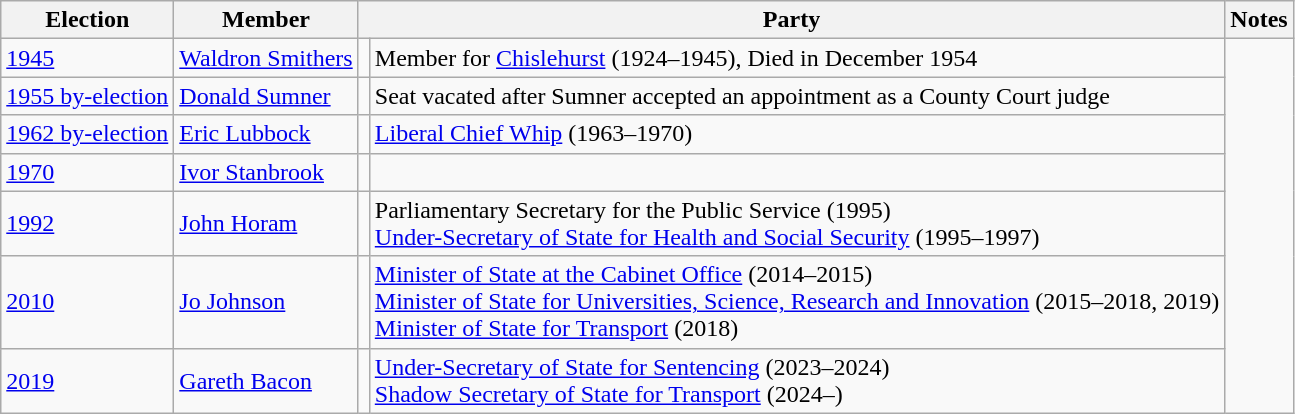<table class="wikitable">
<tr>
<th>Election</th>
<th>Member</th>
<th colspan=2>Party</th>
<th>Notes</th>
</tr>
<tr>
<td><a href='#'>1945</a></td>
<td><a href='#'>Waldron Smithers</a></td>
<td></td>
<td>Member for <a href='#'>Chislehurst</a> (1924–1945), Died in December 1954</td>
</tr>
<tr>
<td><a href='#'>1955 by-election</a></td>
<td><a href='#'>Donald Sumner</a></td>
<td></td>
<td>Seat vacated after Sumner accepted an appointment as a County Court judge</td>
</tr>
<tr>
<td><a href='#'>1962 by-election</a></td>
<td><a href='#'>Eric Lubbock</a></td>
<td></td>
<td><a href='#'>Liberal Chief Whip</a> (1963–1970)</td>
</tr>
<tr>
<td><a href='#'>1970</a></td>
<td><a href='#'>Ivor Stanbrook</a></td>
<td></td>
<td></td>
</tr>
<tr>
<td><a href='#'>1992</a></td>
<td><a href='#'>John Horam</a></td>
<td></td>
<td>Parliamentary Secretary for the Public Service (1995)<br><a href='#'>Under-Secretary of State for Health and Social Security</a> (1995–1997)</td>
</tr>
<tr>
<td><a href='#'>2010</a></td>
<td><a href='#'>Jo Johnson</a></td>
<td></td>
<td><a href='#'>Minister of State at the Cabinet Office</a> (2014–2015)<br><a href='#'>Minister of State for Universities, Science, Research and Innovation</a> (2015–2018, 2019)<br><a href='#'>Minister of State for Transport</a> (2018)</td>
</tr>
<tr>
<td><a href='#'>2019</a></td>
<td><a href='#'>Gareth Bacon</a></td>
<td></td>
<td><a href='#'>Under-Secretary of State for Sentencing</a> (2023–2024)<br><a href='#'>Shadow Secretary of State for Transport</a> (2024–)</td>
</tr>
</table>
